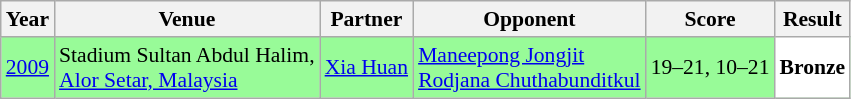<table class="sortable wikitable" style="font-size: 90%;">
<tr>
<th>Year</th>
<th>Venue</th>
<th>Partner</th>
<th>Opponent</th>
<th>Score</th>
<th>Result</th>
</tr>
<tr style="background:#98FB98">
<td align="center"><a href='#'>2009</a></td>
<td align="left">Stadium Sultan Abdul Halim,<br><a href='#'>Alor Setar, Malaysia</a></td>
<td align="left"> <a href='#'>Xia Huan</a></td>
<td align="left"> <a href='#'>Maneepong Jongjit</a> <br>  <a href='#'>Rodjana Chuthabunditkul</a></td>
<td align="left">19–21, 10–21</td>
<td style="text-align:left; background:white"> <strong>Bronze</strong></td>
</tr>
</table>
